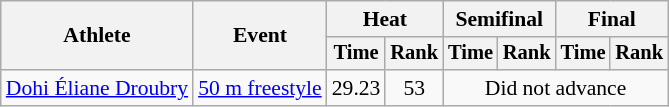<table class=wikitable style="font-size:90%">
<tr>
<th rowspan="2">Athlete</th>
<th rowspan="2">Event</th>
<th colspan="2">Heat</th>
<th colspan="2">Semifinal</th>
<th colspan="2">Final</th>
</tr>
<tr style="font-size:95%">
<th>Time</th>
<th>Rank</th>
<th>Time</th>
<th>Rank</th>
<th>Time</th>
<th>Rank</th>
</tr>
<tr align=center>
<td align=left><a href='#'>Dohi Éliane Droubry</a></td>
<td align=left><a href='#'>50 m freestyle</a></td>
<td>29.23</td>
<td>53</td>
<td colspan=4>Did not advance</td>
</tr>
</table>
